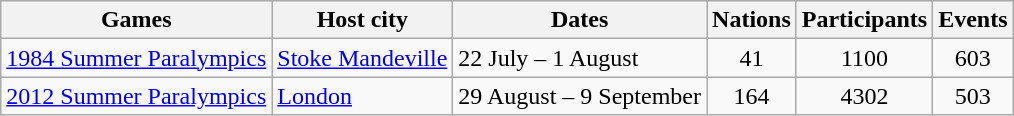<table class="wikitable">
<tr>
<th>Games</th>
<th>Host city</th>
<th>Dates</th>
<th>Nations</th>
<th>Participants</th>
<th>Events</th>
</tr>
<tr>
<td><a href='#'>1984 Summer Paralympics</a></td>
<td><a href='#'>Stoke Mandeville</a></td>
<td>22 July – 1 August</td>
<td style="text-align:center;">41</td>
<td style="text-align:center;">1100</td>
<td style="text-align:center;">603</td>
</tr>
<tr>
<td><a href='#'>2012 Summer Paralympics</a></td>
<td><a href='#'>London</a></td>
<td>29 August – 9 September</td>
<td style="text-align:center;">164</td>
<td style="text-align:center;">4302</td>
<td style="text-align:center;">503</td>
</tr>
</table>
